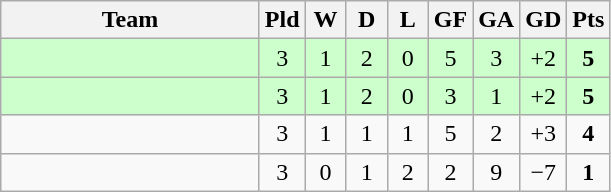<table class="wikitable" style="text-align: center;">
<tr>
<th width=165>Team</th>
<th width=20>Pld</th>
<th width=20>W</th>
<th width=20>D</th>
<th width=20>L</th>
<th width=20>GF</th>
<th width=20>GA</th>
<th width=20>GD</th>
<th width=20>Pts</th>
</tr>
<tr style="background:#cfc;">
<td style="text-align:left;"></td>
<td>3</td>
<td>1</td>
<td>2</td>
<td>0</td>
<td>5</td>
<td>3</td>
<td>+2</td>
<td><strong>5</strong></td>
</tr>
<tr style="background:#cfc;">
<td style="text-align:left;"></td>
<td>3</td>
<td>1</td>
<td>2</td>
<td>0</td>
<td>3</td>
<td>1</td>
<td>+2</td>
<td><strong>5</strong></td>
</tr>
<tr>
<td style="text-align:left;"></td>
<td>3</td>
<td>1</td>
<td>1</td>
<td>1</td>
<td>5</td>
<td>2</td>
<td>+3</td>
<td><strong>4</strong></td>
</tr>
<tr>
<td style="text-align:left;"></td>
<td>3</td>
<td>0</td>
<td>1</td>
<td>2</td>
<td>2</td>
<td>9</td>
<td>−7</td>
<td><strong>1</strong></td>
</tr>
</table>
